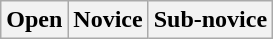<table class=wikitable style=text-align:center>
<tr>
<th>Open</th>
<th>Novice</th>
<th>Sub-novice</th>
</tr>
</table>
